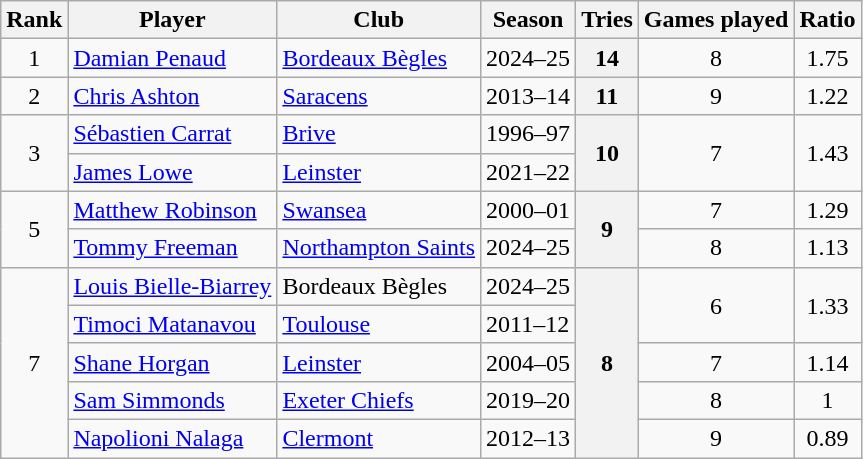<table class="wikitable sortable mw-collapsible">
<tr>
<th scope="col">Rank</th>
<th scope="col">Player</th>
<th scope="col">Club</th>
<th scope="col">Season</th>
<th scope="col">Tries</th>
<th>Games played</th>
<th>Ratio</th>
</tr>
<tr>
<td align="center">1</td>
<td> <a href='#'>Damian Penaud</a></td>
<td><a href='#'>Bordeaux Bègles</a></td>
<td>2024–25</td>
<th align="center"><strong>14</strong></th>
<td align="center">8</td>
<td align="center">1.75</td>
</tr>
<tr>
<td align="center">2</td>
<td> <a href='#'>Chris Ashton</a></td>
<td><a href='#'>Saracens</a></td>
<td>2013–14</td>
<th align="center">11</th>
<td align="center">9</td>
<td align="center">1.22</td>
</tr>
<tr>
<td rowspan="2" align="center">3</td>
<td> <a href='#'>Sébastien Carrat</a></td>
<td><a href='#'>Brive</a></td>
<td>1996–97</td>
<th rowspan="2" align="center">10</th>
<td rowspan="2" align="center">7</td>
<td rowspan="2" align="center">1.43</td>
</tr>
<tr>
<td> <a href='#'>James Lowe</a></td>
<td><a href='#'>Leinster</a></td>
<td>2021–22</td>
</tr>
<tr>
<td align="center" rowspan="2">5</td>
<td> <a href='#'>Matthew Robinson</a></td>
<td><a href='#'>Swansea</a></td>
<td>2000–01</td>
<th align="center" rowspan="2">9</th>
<td align="center">7</td>
<td align="center">1.29</td>
</tr>
<tr>
<td> <a href='#'>Tommy Freeman</a></td>
<td><a href='#'>Northampton Saints</a></td>
<td>2024–25</td>
<td align="center">8</td>
<td align="center">1.13</td>
</tr>
<tr>
<td align="center" rowspan="5">7</td>
<td> <a href='#'>Louis Bielle-Biarrey</a></td>
<td>Bordeaux Bègles</td>
<td>2024–25</td>
<th rowspan="5" align="center">8</th>
<td rowspan="2" align="center">6</td>
<td rowspan="2" align="center">1.33</td>
</tr>
<tr>
<td> <a href='#'>Timoci Matanavou</a></td>
<td><a href='#'>Toulouse</a></td>
<td>2011–12</td>
</tr>
<tr>
<td> <a href='#'>Shane Horgan</a></td>
<td><a href='#'>Leinster</a></td>
<td>2004–05</td>
<td align="center">7</td>
<td align="center">1.14</td>
</tr>
<tr>
<td> <a href='#'>Sam Simmonds</a></td>
<td><a href='#'>Exeter Chiefs</a></td>
<td>2019–20</td>
<td align="center">8</td>
<td align="center">1</td>
</tr>
<tr>
<td> <a href='#'>Napolioni Nalaga</a></td>
<td><a href='#'>Clermont</a></td>
<td>2012–13</td>
<td align="center">9</td>
<td align="center">0.89</td>
</tr>
</table>
